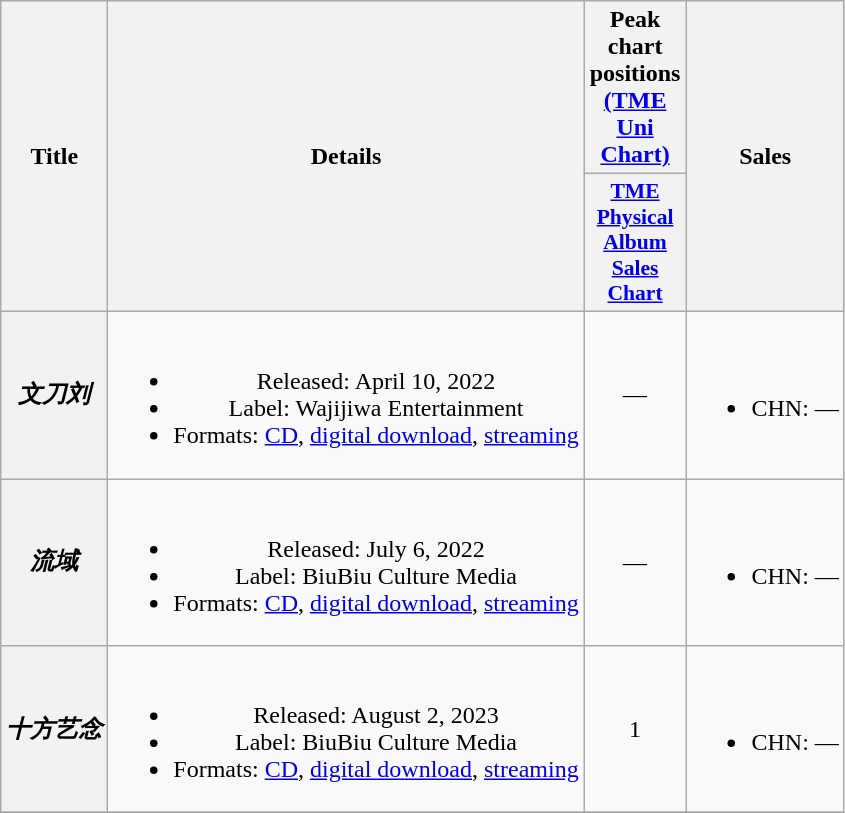<table class="wikitable plainrowheaders" style="text-align:center">
<tr>
<th scope="col" rowspan="2">Title</th>
<th scope="col" rowspan="2">Details</th>
<th scope="col">Peak chart positions <br><a href='#'>(TME Uni Chart)</a></th>
<th scope="col" rowspan="2">Sales</th>
</tr>
<tr>
<th scope="col" style="font-size:90%; width:2.5em"><a href='#'>TME Physical Album Sales Chart</a></th>
</tr>
<tr>
<th scope="row"><em>文刀刘</em></th>
<td><br><ul><li>Released: April 10, 2022</li><li>Label: Wajijiwa Entertainment</li><li>Formats: <a href='#'>CD</a>, <a href='#'>digital download</a>, <a href='#'>streaming</a></li></ul></td>
<td>—</td>
<td><br><ul><li>CHN: —</li></ul></td>
</tr>
<tr>
<th scope="row"><em>流域</em></th>
<td><br><ul><li>Released: July 6, 2022</li><li>Label: BiuBiu Culture Media</li><li>Formats: <a href='#'>CD</a>, <a href='#'>digital download</a>, <a href='#'>streaming</a></li></ul></td>
<td>—</td>
<td><br><ul><li>CHN: —</li></ul></td>
</tr>
<tr>
<th scope="row"><em>十方艺念</em></th>
<td><br><ul><li>Released: August 2, 2023</li><li>Label: BiuBiu Culture Media</li><li>Formats: <a href='#'>CD</a>, <a href='#'>digital download</a>, <a href='#'>streaming</a></li></ul></td>
<td>1</td>
<td><br><ul><li>CHN: —</li></ul></td>
</tr>
<tr>
</tr>
</table>
